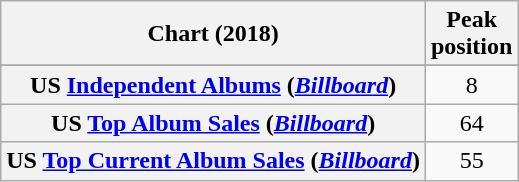<table class="wikitable sortable plainrowheaders" style="text-align:center">
<tr>
<th scope="col">Chart (2018)</th>
<th scope="col">Peak<br> position</th>
</tr>
<tr>
</tr>
<tr>
</tr>
<tr>
</tr>
<tr>
</tr>
<tr>
</tr>
<tr>
</tr>
<tr>
</tr>
<tr>
</tr>
<tr>
</tr>
<tr>
</tr>
<tr>
</tr>
<tr>
</tr>
<tr>
</tr>
<tr>
</tr>
<tr>
</tr>
<tr>
<th scope="row">US <a href='#'>Independent Albums</a> (<em><a href='#'>Billboard</a></em>)</th>
<td>8</td>
</tr>
<tr>
<th scope="row">US <a href='#'>Top Album Sales</a> (<em><a href='#'>Billboard</a></em>)</th>
<td>64</td>
</tr>
<tr>
<th scope="row">US <a href='#'>Top Current Album Sales</a> (<em><a href='#'>Billboard</a></em>)</th>
<td>55</td>
</tr>
</table>
